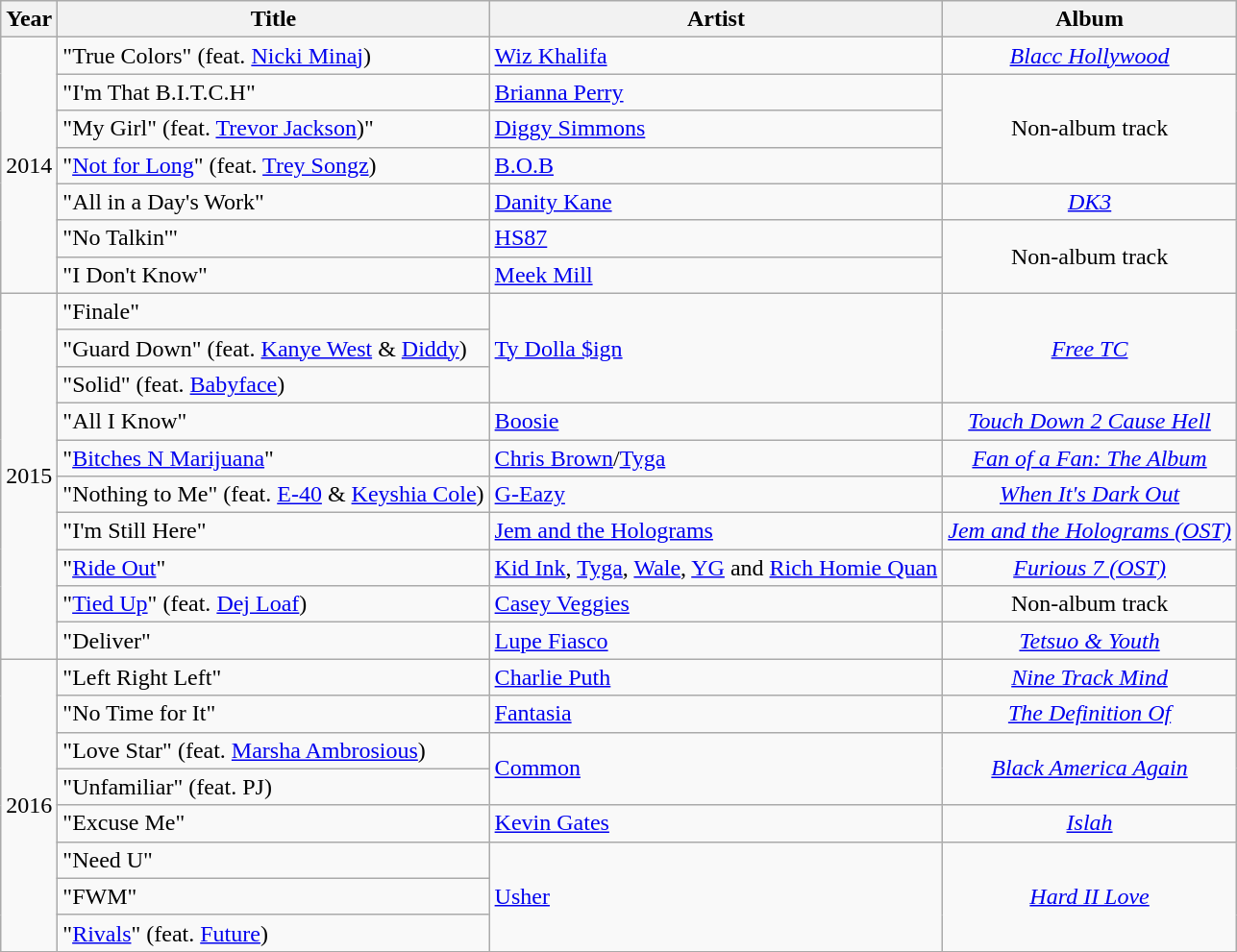<table class="wikitable">
<tr>
<th>Year</th>
<th>Title</th>
<th>Artist</th>
<th>Album</th>
</tr>
<tr>
<td rowspan="7">2014</td>
<td>"True Colors" (feat. <a href='#'>Nicki Minaj</a>)</td>
<td><a href='#'>Wiz Khalifa</a></td>
<td style="text-align:center;"><em><a href='#'>Blacc Hollywood</a></em></td>
</tr>
<tr>
<td>"I'm That B.I.T.C.H"</td>
<td><a href='#'>Brianna Perry</a></td>
<td rowspan="3" style="text-align:center;">Non-album track</td>
</tr>
<tr>
<td>"My Girl" (feat. <a href='#'>Trevor Jackson</a>)"</td>
<td><a href='#'>Diggy Simmons</a></td>
</tr>
<tr>
<td>"<a href='#'>Not for Long</a>" (feat. <a href='#'>Trey Songz</a>)</td>
<td><a href='#'>B.O.B</a></td>
</tr>
<tr>
<td>"All in a Day's Work"</td>
<td><a href='#'>Danity Kane</a></td>
<td style="text-align:center;"><em><a href='#'>DK3</a></em></td>
</tr>
<tr>
<td>"No Talkin'"</td>
<td><a href='#'>HS87</a></td>
<td rowspan="2" style="text-align:center;">Non-album track</td>
</tr>
<tr>
<td>"I Don't Know"</td>
<td><a href='#'>Meek Mill</a></td>
</tr>
<tr>
<td rowspan ="10">2015</td>
<td>"Finale"</td>
<td rowspan="3"><a href='#'>Ty Dolla $ign</a></td>
<td rowspan="3" style="text-align:center;"><em><a href='#'>Free TC</a></em></td>
</tr>
<tr>
<td>"Guard Down" (feat. <a href='#'>Kanye West</a> & <a href='#'>Diddy</a>)</td>
</tr>
<tr>
<td>"Solid" (feat. <a href='#'>Babyface</a>)</td>
</tr>
<tr>
<td>"All I Know"</td>
<td><a href='#'>Boosie</a></td>
<td style="text-align:center;"><em><a href='#'>Touch Down 2 Cause Hell</a></em></td>
</tr>
<tr>
<td>"<a href='#'>Bitches N Marijuana</a>"</td>
<td><a href='#'>Chris Brown</a>/<a href='#'>Tyga</a></td>
<td style="text-align:center;"><em><a href='#'>Fan of a Fan: The Album</a></em></td>
</tr>
<tr>
<td>"Nothing to Me" (feat. <a href='#'>E-40</a> & <a href='#'>Keyshia Cole</a>)</td>
<td><a href='#'>G-Eazy</a></td>
<td style="text-align:center;"><em><a href='#'>When It's Dark Out</a></em></td>
</tr>
<tr>
<td>"I'm Still Here"</td>
<td><a href='#'>Jem and the Holograms</a></td>
<td style="text-align:center;"><em><a href='#'>Jem and the Holograms (OST)</a></em></td>
</tr>
<tr>
<td>"<a href='#'>Ride Out</a>"</td>
<td><a href='#'>Kid Ink</a>, <a href='#'>Tyga</a>, <a href='#'>Wale</a>, <a href='#'>YG</a> and <a href='#'>Rich Homie Quan</a></td>
<td style="text-align:center;"><em><a href='#'>Furious 7 (OST)</a></em></td>
</tr>
<tr>
<td>"<a href='#'>Tied Up</a>" (feat. <a href='#'>Dej Loaf</a>)</td>
<td><a href='#'>Casey Veggies</a></td>
<td style="text-align:center;">Non-album track</td>
</tr>
<tr>
<td>"Deliver"</td>
<td><a href='#'>Lupe Fiasco</a></td>
<td style="text-align:center;"><em><a href='#'>Tetsuo & Youth</a></em></td>
</tr>
<tr>
<td rowspan="8">2016</td>
<td>"Left Right Left"</td>
<td><a href='#'>Charlie Puth</a></td>
<td style="text-align:center;"><em><a href='#'>Nine Track Mind</a></em></td>
</tr>
<tr>
<td>"No Time for It"</td>
<td><a href='#'>Fantasia</a></td>
<td style="text-align:center;"><em><a href='#'>The Definition Of</a></em></td>
</tr>
<tr>
<td>"Love Star" (feat. <a href='#'>Marsha Ambrosious</a>)</td>
<td rowspan="2"><a href='#'>Common</a></td>
<td rowspan="2" style="text-align:center;"><em><a href='#'>Black America Again</a></em></td>
</tr>
<tr>
<td>"Unfamiliar" (feat. PJ)</td>
</tr>
<tr>
<td>"Excuse Me"</td>
<td><a href='#'>Kevin Gates</a></td>
<td style="text-align:center;"><em><a href='#'>Islah</a></em></td>
</tr>
<tr>
<td>"Need U"</td>
<td rowspan="3"><a href='#'>Usher</a></td>
<td rowspan="3" style="text-align:center;"><em><a href='#'>Hard II Love</a></em></td>
</tr>
<tr>
<td>"FWM"</td>
</tr>
<tr>
<td>"<a href='#'>Rivals</a>" (feat. <a href='#'>Future</a>)</td>
</tr>
<tr>
</tr>
</table>
